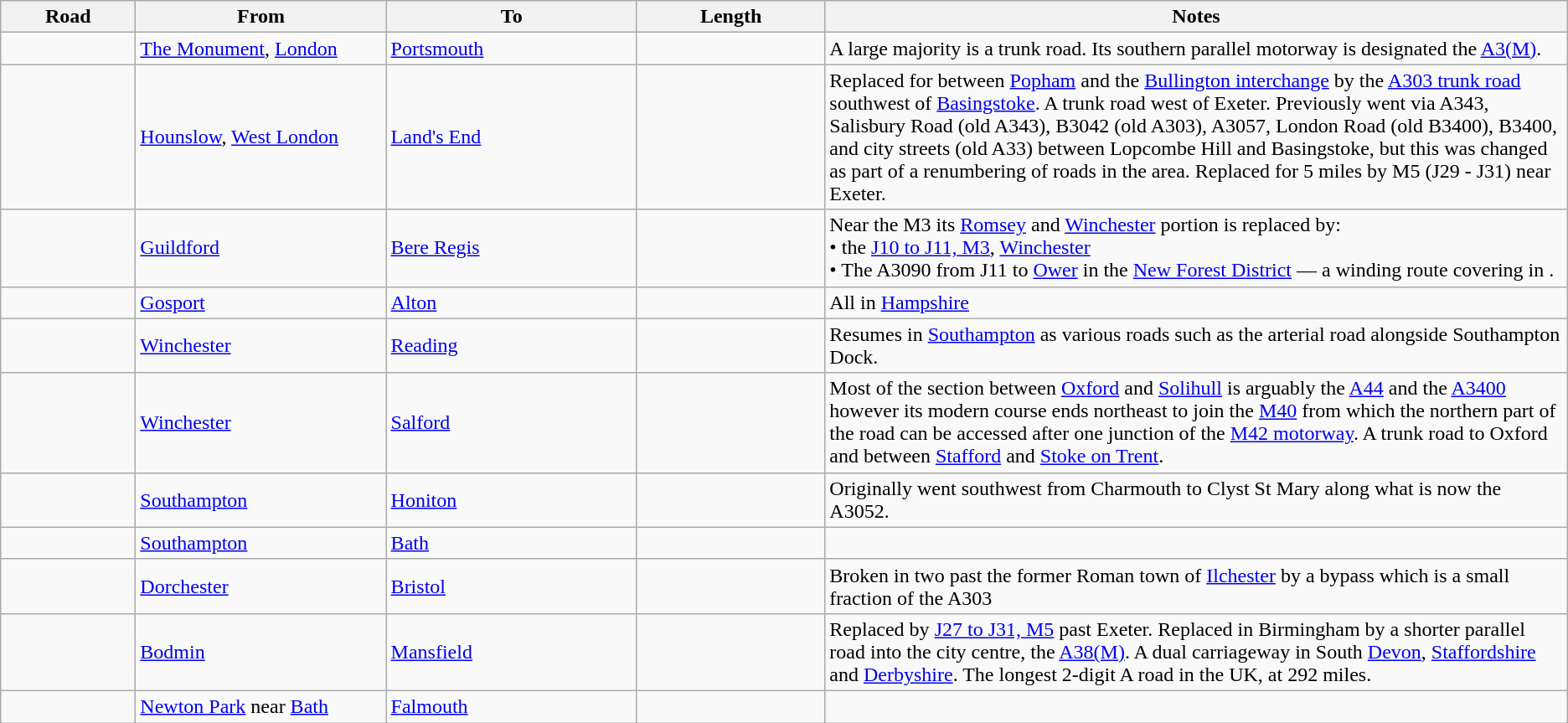<table class="wikitable">
<tr>
<th width=100px>Road</th>
<th width="16%">From</th>
<th width="16%">To</th>
<th width="12%">Length</th>
<th>Notes</th>
</tr>
<tr>
<td></td>
<td><a href='#'>The Monument</a>, <a href='#'>London</a></td>
<td><a href='#'>Portsmouth</a></td>
<td></td>
<td>A large majority is a trunk road.  Its southern parallel motorway is designated the <a href='#'>A3(M)</a>.</td>
</tr>
<tr>
<td></td>
<td><a href='#'>Hounslow</a>, <a href='#'>West London</a></td>
<td><a href='#'>Land's End</a></td>
<td></td>
<td>Replaced for  between <a href='#'>Popham</a> and the <a href='#'>Bullington interchange</a> by the <a href='#'>A303 trunk road</a> southwest of <a href='#'>Basingstoke</a>.  A trunk road west of Exeter. Previously went via A343, Salisbury Road (old A343), B3042 (old A303), A3057, London Road (old B3400), B3400, and city streets (old A33) between Lopcombe Hill and Basingstoke, but this was changed as part of a renumbering of roads in the area. Replaced for 5 miles by M5 (J29 - J31) near Exeter.</td>
</tr>
<tr>
<td></td>
<td><a href='#'>Guildford</a></td>
<td><a href='#'>Bere Regis</a></td>
<td></td>
<td>Near the M3 its <a href='#'>Romsey</a> and <a href='#'>Winchester</a> portion is replaced by:<br>• the <a href='#'>J10 to J11, M3</a>, <a href='#'>Winchester</a><br>• The A3090 from J11 to <a href='#'>Ower</a> in the <a href='#'>New Forest District</a> — a winding route covering  in .</td>
</tr>
<tr>
<td></td>
<td><a href='#'>Gosport</a></td>
<td><a href='#'>Alton</a></td>
<td></td>
<td>All in <a href='#'>Hampshire</a></td>
</tr>
<tr>
<td></td>
<td><a href='#'>Winchester</a></td>
<td><a href='#'>Reading</a></td>
<td></td>
<td>Resumes in <a href='#'>Southampton</a> as various roads such as the arterial road alongside Southampton Dock.</td>
</tr>
<tr>
<td></td>
<td><a href='#'>Winchester</a></td>
<td><a href='#'>Salford</a></td>
<td></td>
<td>Most of the section between <a href='#'>Oxford</a> and <a href='#'>Solihull</a> is arguably the <a href='#'>A44</a> and the <a href='#'>A3400</a> however its modern course ends northeast to join the <a href='#'>M40</a> from which the northern part of the road can be accessed after one junction of the <a href='#'>M42 motorway</a>.  A trunk road to Oxford and between <a href='#'>Stafford</a> and <a href='#'>Stoke on Trent</a>.</td>
</tr>
<tr>
<td></td>
<td><a href='#'>Southampton</a></td>
<td><a href='#'>Honiton</a></td>
<td></td>
<td>Originally went southwest from Charmouth to Clyst St Mary along what is now the A3052.</td>
</tr>
<tr>
<td></td>
<td><a href='#'>Southampton</a></td>
<td><a href='#'>Bath</a></td>
<td></td>
<td></td>
</tr>
<tr>
<td></td>
<td><a href='#'>Dorchester</a></td>
<td><a href='#'>Bristol</a></td>
<td></td>
<td>Broken in two past the former Roman town of <a href='#'>Ilchester</a> by a bypass which is a small fraction of the A303</td>
</tr>
<tr>
<td></td>
<td><a href='#'>Bodmin</a></td>
<td><a href='#'>Mansfield</a></td>
<td></td>
<td>Replaced by <a href='#'>J27 to J31, M5</a> past Exeter.  Replaced in Birmingham by a shorter parallel road into the city centre, the <a href='#'>A38(M)</a>.  A dual carriageway in South <a href='#'>Devon</a>, <a href='#'>Staffordshire</a> and <a href='#'>Derbyshire</a>. The longest 2-digit A road in the UK, at 292 miles.</td>
</tr>
<tr>
<td></td>
<td><a href='#'>Newton Park</a> near <a href='#'>Bath</a></td>
<td><a href='#'>Falmouth</a></td>
<td></td>
<td></td>
</tr>
</table>
